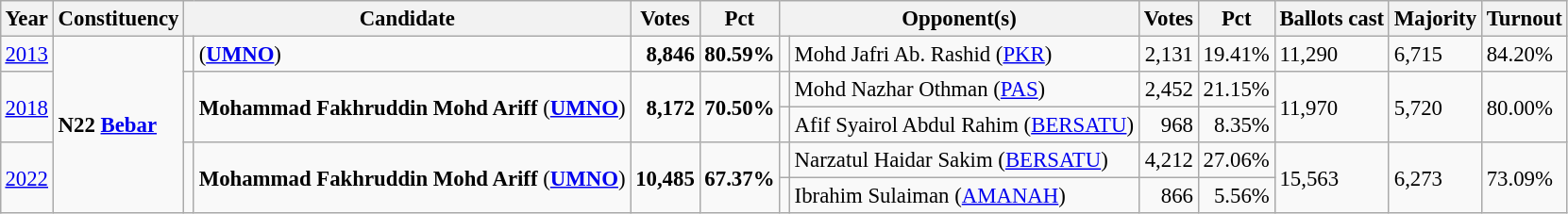<table class="wikitable" style="margin:0.5em ; font-size:95%">
<tr>
<th>Year</th>
<th>Constituency</th>
<th colspan=2>Candidate</th>
<th>Votes</th>
<th>Pct</th>
<th colspan=2>Opponent(s)</th>
<th>Votes</th>
<th>Pct</th>
<th>Ballots cast</th>
<th>Majority</th>
<th>Turnout</th>
</tr>
<tr>
<td><a href='#'>2013</a></td>
<td rowspan="5"><strong>N22 <a href='#'>Bebar</a></strong></td>
<td></td>
<td> (<a href='#'><strong>UMNO</strong></a>)</td>
<td align="right"><strong>8,846</strong></td>
<td><strong>80.59%</strong></td>
<td></td>
<td>Mohd Jafri Ab. Rashid (<a href='#'>PKR</a>)</td>
<td align="right">2,131</td>
<td>19.41%</td>
<td>11,290</td>
<td>6,715</td>
<td>84.20%</td>
</tr>
<tr>
<td rowspan=2><a href='#'>2018</a></td>
<td rowspan=2 ></td>
<td rowspan=2><strong>Mohammad Fakhruddin Mohd Ariff</strong> (<a href='#'><strong>UMNO</strong></a>)</td>
<td rowspan=2 align="right"><strong>8,172</strong></td>
<td rowspan=2><strong>70.50%</strong></td>
<td></td>
<td>Mohd Nazhar Othman (<a href='#'>PAS</a>)</td>
<td align="right">2,452</td>
<td>21.15%</td>
<td rowspan=2>11,970</td>
<td rowspan=2>5,720</td>
<td rowspan=2>80.00%</td>
</tr>
<tr>
<td></td>
<td>Afif Syairol Abdul Rahim (<a href='#'>BERSATU</a>)</td>
<td align="right">968</td>
<td align="right">8.35%</td>
</tr>
<tr>
<td rowspan="2"><a href='#'>2022</a></td>
<td rowspan="2" ></td>
<td rowspan="2"><strong>Mohammad Fakhruddin Mohd Ariff</strong> (<a href='#'><strong>UMNO</strong></a>)</td>
<td rowspan="2" align=right><strong>10,485</strong></td>
<td rowspan="2"><strong>67.37%</strong></td>
<td></td>
<td>Narzatul Haidar Sakim (<a href='#'>BERSATU</a>)</td>
<td align=right>4,212</td>
<td>27.06%</td>
<td rowspan="2">15,563</td>
<td rowspan="2">6,273</td>
<td rowspan="2">73.09%</td>
</tr>
<tr>
<td></td>
<td>Ibrahim Sulaiman (<a href='#'>AMANAH</a>)</td>
<td align="right">866</td>
<td align="right">5.56%</td>
</tr>
</table>
